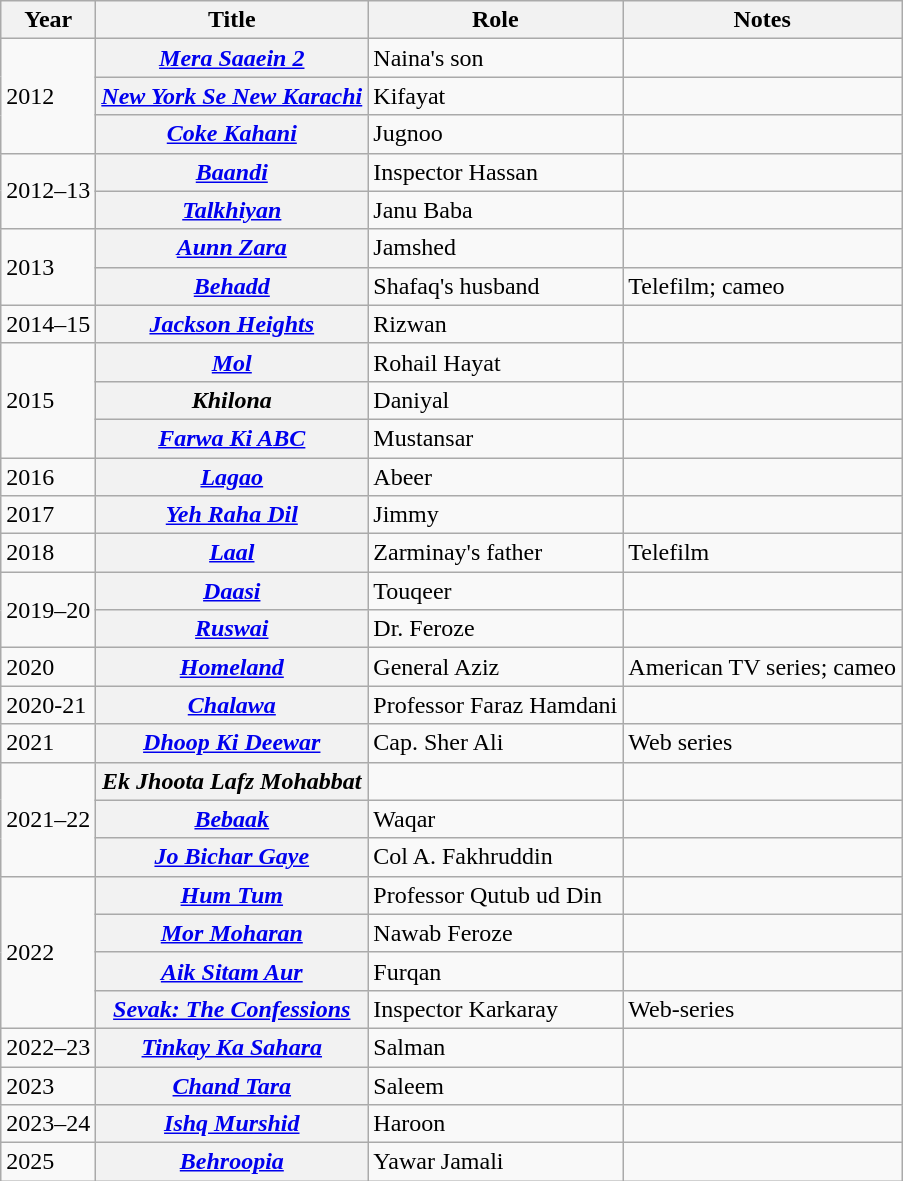<table class="wikitable sortable plainrowheaders">
<tr style="text-align:center;">
<th scope="col">Year</th>
<th scope="col">Title</th>
<th scope="col">Role</th>
<th class="unsortable" scope="col">Notes</th>
</tr>
<tr>
<td rowspan="3">2012</td>
<th scope="row"><em><a href='#'>Mera Saaein 2</a></em></th>
<td>Naina's son</td>
<td></td>
</tr>
<tr>
<th scope="row"><em><a href='#'>New York Se New Karachi</a></em></th>
<td>Kifayat</td>
<td></td>
</tr>
<tr>
<th scope="row"><em><a href='#'>Coke Kahani</a></em></th>
<td>Jugnoo</td>
<td></td>
</tr>
<tr>
<td rowspan="2">2012–13</td>
<th scope="row"><em><a href='#'>Baandi</a></em></th>
<td>Inspector Hassan</td>
<td></td>
</tr>
<tr>
<th scope="row"><em><a href='#'>Talkhiyan</a></em></th>
<td>Janu Baba</td>
<td></td>
</tr>
<tr>
<td rowspan="2">2013</td>
<th scope="row"><em><a href='#'>Aunn Zara</a></em></th>
<td>Jamshed</td>
<td></td>
</tr>
<tr>
<th scope="row"><em><a href='#'>Behadd</a></em></th>
<td>Shafaq's husband</td>
<td>Telefilm; cameo</td>
</tr>
<tr>
<td>2014–15</td>
<th scope="row"><em><a href='#'>Jackson Heights</a></em></th>
<td>Rizwan</td>
<td></td>
</tr>
<tr>
<td rowspan="3">2015</td>
<th scope="row"><em><a href='#'>Mol</a></em></th>
<td>Rohail Hayat</td>
<td></td>
</tr>
<tr>
<th scope="row"><em>Khilona</em></th>
<td>Daniyal</td>
<td></td>
</tr>
<tr>
<th scope="row"><em><a href='#'>Farwa Ki ABC</a></em></th>
<td>Mustansar</td>
<td></td>
</tr>
<tr>
<td>2016</td>
<th scope="row"><em><a href='#'>Lagao</a></em></th>
<td>Abeer</td>
<td></td>
</tr>
<tr>
<td>2017</td>
<th scope="row"><em><a href='#'>Yeh Raha Dil</a></em></th>
<td>Jimmy</td>
<td></td>
</tr>
<tr>
<td>2018</td>
<th scope="row"><em><a href='#'>Laal</a></em></th>
<td>Zarminay's father</td>
<td>Telefilm</td>
</tr>
<tr>
<td rowspan="2">2019–20</td>
<th scope="row"><em><a href='#'>Daasi</a></em></th>
<td>Touqeer</td>
<td></td>
</tr>
<tr>
<th scope="row"><em><a href='#'>Ruswai</a></em></th>
<td>Dr. Feroze</td>
<td></td>
</tr>
<tr>
<td>2020</td>
<th scope="row"><em><a href='#'>Homeland</a></em></th>
<td>General Aziz</td>
<td>American TV series; cameo</td>
</tr>
<tr>
<td>2020-21</td>
<th scope="row"><a href='#'><em>Chalawa</em></a></th>
<td>Professor Faraz Hamdani</td>
<td></td>
</tr>
<tr>
<td>2021</td>
<th scope="row"><em><a href='#'>Dhoop Ki Deewar</a></em></th>
<td>Cap. Sher Ali</td>
<td>Web series</td>
</tr>
<tr>
<td rowspan="3">2021–22</td>
<th scope="row"><em>Ek Jhoota Lafz Mohabbat</em></th>
<td></td>
<td></td>
</tr>
<tr>
<th scope="row"><em><a href='#'>Bebaak</a></em></th>
<td>Waqar</td>
<td></td>
</tr>
<tr>
<th scope="row"><em><a href='#'>Jo Bichar Gaye</a></em></th>
<td>Col A. Fakhruddin</td>
<td></td>
</tr>
<tr>
<td rowspan="4">2022</td>
<th scope="row"><em><a href='#'>Hum Tum</a></em></th>
<td>Professor Qutub ud Din</td>
<td></td>
</tr>
<tr>
<th scope="row"><em><a href='#'>Mor Moharan</a></em></th>
<td>Nawab Feroze</td>
<td></td>
</tr>
<tr>
<th scope="row"><em><a href='#'>Aik Sitam Aur</a></em></th>
<td>Furqan</td>
<td></td>
</tr>
<tr>
<th scope="row"><em><a href='#'>Sevak: The Confessions</a></em></th>
<td>Inspector Karkaray</td>
<td>Web-series</td>
</tr>
<tr>
<td>2022–23</td>
<th scope="row"><em><a href='#'>Tinkay Ka Sahara</a></em></th>
<td>Salman</td>
<td></td>
</tr>
<tr>
<td>2023</td>
<th scope="row"><em><a href='#'>Chand Tara</a></em></th>
<td>Saleem</td>
<td></td>
</tr>
<tr>
<td>2023–24</td>
<th scope="row"><em><a href='#'>Ishq Murshid</a></em></th>
<td>Haroon</td>
<td></td>
</tr>
<tr>
<td>2025</td>
<th scope="row"><em><a href='#'>Behroopia</a></em></th>
<td>Yawar Jamali</td>
<td></td>
</tr>
</table>
